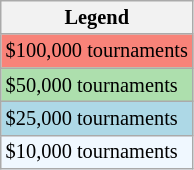<table class="wikitable" style="font-size:85%">
<tr>
<th>Legend</th>
</tr>
<tr bgcolor=f88379>
<td>$100,000 tournaments</td>
</tr>
<tr bgcolor="#ADDFAD">
<td>$50,000 tournaments</td>
</tr>
<tr bgcolor="lightblue">
<td>$25,000 tournaments</td>
</tr>
<tr bgcolor="#f0f8ff">
<td>$10,000 tournaments</td>
</tr>
</table>
